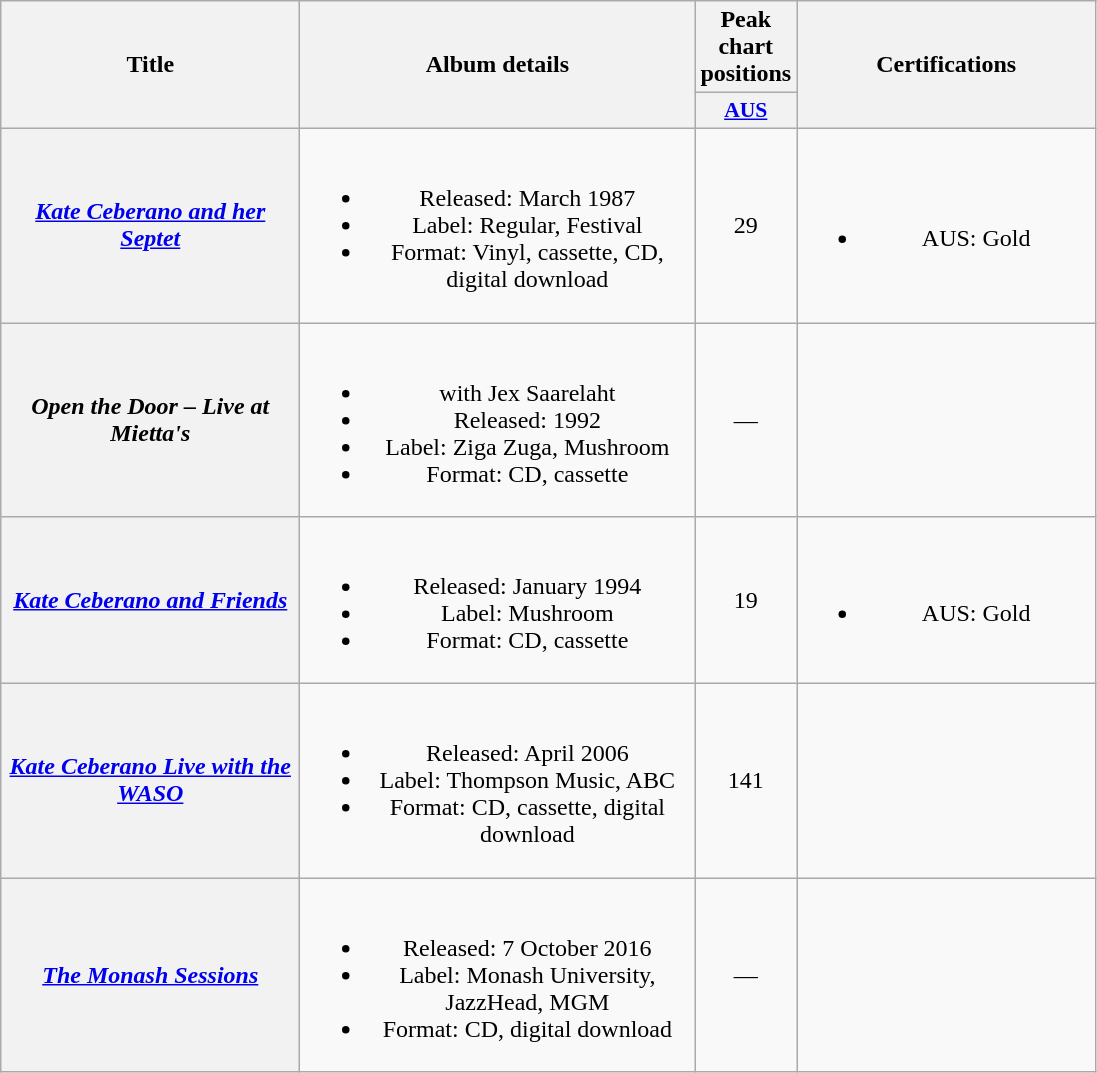<table class="wikitable plainrowheaders" style="text-align:center;" border="1">
<tr>
<th scope="col" rowspan="2" style="width:12em;">Title</th>
<th scope="col" rowspan="2" style="width:16em;">Album details</th>
<th scope="col" colspan="1">Peak chart positions</th>
<th scope="col" rowspan="2" style="width:12em;">Certifications</th>
</tr>
<tr>
<th scope="col" style="width:3em;font-size:90%;"><a href='#'>AUS</a><br></th>
</tr>
<tr>
<th scope="row"><em><a href='#'>Kate Ceberano and her Septet</a></em></th>
<td><br><ul><li>Released: March 1987</li><li>Label: Regular, Festival</li><li>Format: Vinyl, cassette, CD, digital download</li></ul></td>
<td>29</td>
<td><br><ul><li>AUS: Gold</li></ul></td>
</tr>
<tr>
<th scope="row"><em>Open the Door – Live at Mietta's</em></th>
<td><br><ul><li>with Jex Saarelaht</li><li>Released: 1992</li><li>Label: Ziga Zuga, Mushroom</li><li>Format: CD, cassette</li></ul></td>
<td>—</td>
<td></td>
</tr>
<tr>
<th scope="row"><em><a href='#'>Kate Ceberano and Friends</a></em></th>
<td><br><ul><li>Released: January 1994</li><li>Label: Mushroom</li><li>Format: CD, cassette</li></ul></td>
<td>19</td>
<td><br><ul><li>AUS: Gold</li></ul></td>
</tr>
<tr>
<th scope="row"><em><a href='#'>Kate Ceberano Live with the WASO</a></em></th>
<td><br><ul><li>Released: April 2006</li><li>Label: Thompson Music, ABC</li><li>Format: CD, cassette, digital download</li></ul></td>
<td>141</td>
<td></td>
</tr>
<tr>
<th scope="row"><em><a href='#'>The Monash Sessions</a></em></th>
<td><br><ul><li>Released: 7 October 2016</li><li>Label: Monash University, JazzHead, MGM</li><li>Format: CD, digital download</li></ul></td>
<td>—</td>
<td></td>
</tr>
</table>
